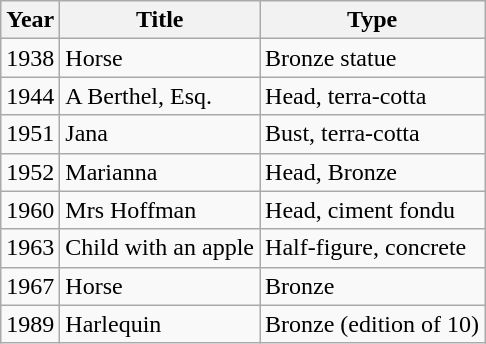<table class="wikitable">
<tr>
<th>Year</th>
<th>Title</th>
<th>Type </th>
</tr>
<tr>
<td>1938</td>
<td>Horse</td>
<td>Bronze statue</td>
</tr>
<tr>
<td>1944</td>
<td>A Berthel, Esq.</td>
<td>Head, terra-cotta</td>
</tr>
<tr>
<td>1951</td>
<td>Jana</td>
<td>Bust, terra-cotta</td>
</tr>
<tr>
<td>1952</td>
<td>Marianna</td>
<td>Head, Bronze</td>
</tr>
<tr>
<td>1960</td>
<td>Mrs Hoffman</td>
<td>Head, ciment fondu</td>
</tr>
<tr>
<td>1963</td>
<td>Child with an apple</td>
<td>Half-figure, concrete</td>
</tr>
<tr>
<td>1967</td>
<td>Horse</td>
<td>Bronze</td>
</tr>
<tr>
<td>1989</td>
<td>Harlequin</td>
<td>Bronze (edition of 10)</td>
</tr>
</table>
